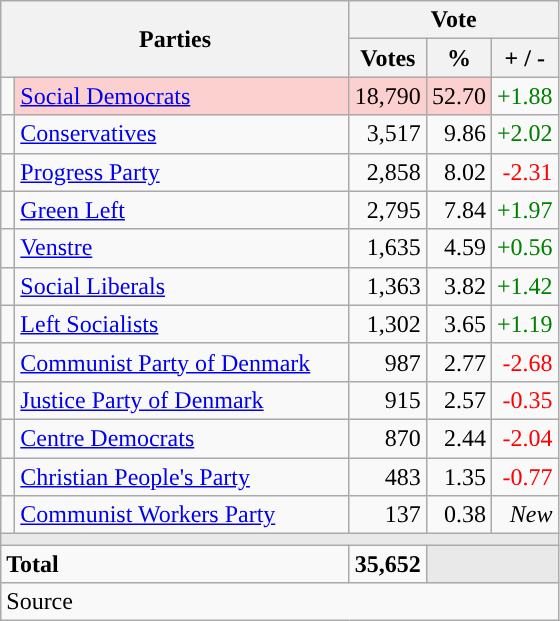<table class="wikitable" style="text-align:right;">
<tr>
<th style="text-align:centre;" rowspan="2" colspan="2" width="225">Parties</th>
<th colspan="3">Vote</th>
</tr>
<tr>
<th width="15">Votes</th>
<th width="15">%</th>
<th width="15">+ / -</th>
</tr>
<tr>
<td width="2" style="color:inherit;background:"></td>
<td bgcolor=#fbd0ce  align="left"><a href='#'>Social Democrats</a></td>
<td bgcolor=#fbd0ce>18,790</td>
<td bgcolor=#fbd0ce>52.70</td>
<td style=color:green;>+1.88</td>
</tr>
<tr>
<td width="2" style="color:inherit;background:"></td>
<td align="left"><a href='#'>Conservatives</a></td>
<td>3,517</td>
<td>9.86</td>
<td style=color:green;>+2.02</td>
</tr>
<tr>
<td width="2" style="color:inherit;background:"></td>
<td align="left"><a href='#'>Progress Party</a></td>
<td>2,858</td>
<td>8.02</td>
<td style=color:red;>-2.31</td>
</tr>
<tr>
<td width="2" style="color:inherit;background:"></td>
<td align="left"><a href='#'>Green Left</a></td>
<td>2,795</td>
<td>7.84</td>
<td style=color:green;>+1.97</td>
</tr>
<tr>
<td width="2" style="color:inherit;background:"></td>
<td align="left"><a href='#'>Venstre</a></td>
<td>1,635</td>
<td>4.59</td>
<td style=color:green;>+0.56</td>
</tr>
<tr>
<td width="2" style="color:inherit;background:"></td>
<td align="left"><a href='#'>Social Liberals</a></td>
<td>1,363</td>
<td>3.82</td>
<td style=color:green;>+1.42</td>
</tr>
<tr>
<td width="2" style="color:inherit;background:"></td>
<td align="left"><a href='#'>Left Socialists</a></td>
<td>1,302</td>
<td>3.65</td>
<td style=color:green;>+1.19</td>
</tr>
<tr>
<td width="2" style="color:inherit;background:"></td>
<td align="left"><a href='#'>Communist Party of Denmark</a></td>
<td>987</td>
<td>2.77</td>
<td style=color:red;>-2.68</td>
</tr>
<tr>
<td width="2" style="color:inherit;background:"></td>
<td align="left"><a href='#'>Justice Party of Denmark</a></td>
<td>915</td>
<td>2.57</td>
<td style=color:red;>-0.35</td>
</tr>
<tr>
<td width="2" style="color:inherit;background:"></td>
<td align="left"><a href='#'>Centre Democrats</a></td>
<td>870</td>
<td>2.44</td>
<td style=color:red;>-2.04</td>
</tr>
<tr>
<td width="2" style="color:inherit;background:"></td>
<td align="left"><a href='#'>Christian People's Party</a></td>
<td>483</td>
<td>1.35</td>
<td style=color:red;>-0.77</td>
</tr>
<tr>
<td width="2" style="color:inherit;background:"></td>
<td align="left"><a href='#'>Communist Workers Party</a></td>
<td>137</td>
<td>0.38</td>
<td><em>New</em></td>
</tr>
<tr>
<td colspan="7" bgcolor="#E9E9E9"></td>
</tr>
<tr>
<td align="left" colspan="2"><strong>Total</strong></td>
<td><strong>35,652</strong></td>
<td bgcolor="#E9E9E9" colspan="2"></td>
</tr>
<tr>
<td align="left" colspan="6">Source</td>
</tr>
</table>
